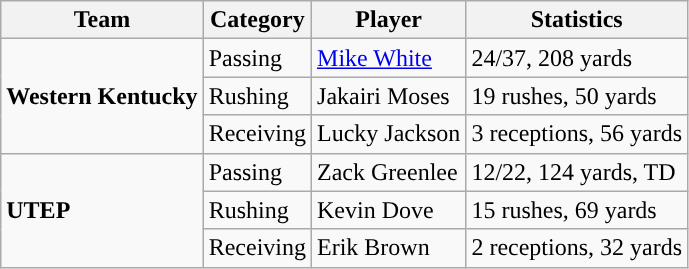<table class="wikitable" style="float: left;">
<tr>
<th>Team</th>
<th>Category</th>
<th>Player</th>
<th>Statistics</th>
</tr>
<tr>
<td rowspan=3><strong>Western Kentucky</strong></td>
<td>Passing</td>
<td><a href='#'>Mike White</a></td>
<td>24/37, 208 yards</td>
</tr>
<tr>
<td>Rushing</td>
<td>Jakairi Moses</td>
<td>19 rushes, 50 yards</td>
</tr>
<tr>
<td>Receiving</td>
<td>Lucky Jackson</td>
<td>3 receptions, 56 yards</td>
</tr>
<tr>
<td rowspan=3><strong>UTEP</strong></td>
<td>Passing</td>
<td>Zack Greenlee</td>
<td>12/22, 124 yards, TD</td>
</tr>
<tr>
<td>Rushing</td>
<td>Kevin Dove</td>
<td>15 rushes, 69 yards</td>
</tr>
<tr>
<td>Receiving</td>
<td>Erik Brown</td>
<td>2 receptions, 32 yards</td>
</tr>
</table>
